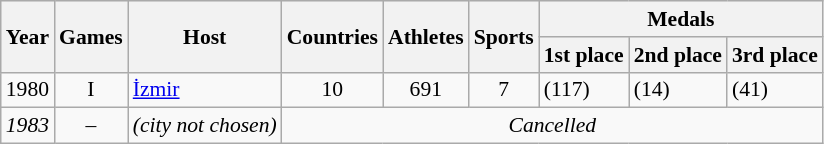<table class="sortable wikitable" style="text-align:center; font-size:90%;">
<tr bgcolor="efefef">
<th rowspan=2>Year</th>
<th rowspan=2>Games</th>
<th rowspan=2>Host</th>
<th rowspan=2>Countries</th>
<th rowspan=2>Athletes</th>
<th rowspan=2>Sports</th>
<th colspan=3>Medals</th>
</tr>
<tr>
<th>1st place</th>
<th>2nd place</th>
<th>3rd place</th>
</tr>
<tr>
<td>1980</td>
<td>I</td>
<td align=left> <a href='#'>İzmir</a></td>
<td>10</td>
<td>691</td>
<td>7</td>
<td align=left> (117)</td>
<td align=left> (14)</td>
<td align=left> (41)</td>
</tr>
<tr>
<td><em>1983</em></td>
<td><em>–</em></td>
<td align=left> <em>(city not chosen)</em></td>
<td colspan=6><em>Cancelled</em></td>
</tr>
</table>
